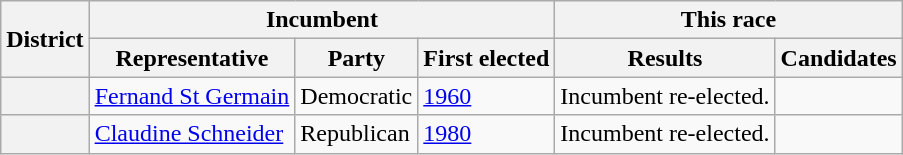<table class=wikitable>
<tr>
<th rowspan=2>District</th>
<th colspan=3>Incumbent</th>
<th colspan=2>This race</th>
</tr>
<tr>
<th>Representative</th>
<th>Party</th>
<th>First elected</th>
<th>Results</th>
<th>Candidates</th>
</tr>
<tr>
<th></th>
<td><a href='#'>Fernand St Germain</a></td>
<td>Democratic</td>
<td><a href='#'>1960</a></td>
<td>Incumbent re-elected.</td>
<td nowrap></td>
</tr>
<tr>
<th></th>
<td><a href='#'>Claudine Schneider</a></td>
<td>Republican</td>
<td><a href='#'>1980</a></td>
<td>Incumbent re-elected.</td>
<td nowrap></td>
</tr>
</table>
